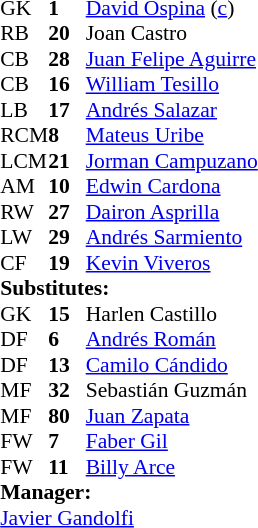<table style="font-size:90%; margin:0.2em auto;" cellspacing="0" cellpadding="0">
<tr>
<th width="25"></th>
<th width="25"></th>
</tr>
<tr>
<td>GK</td>
<td><strong>1</strong></td>
<td> <a href='#'>David Ospina</a> (<a href='#'>c</a>)</td>
<td></td>
<td></td>
</tr>
<tr>
<td>RB</td>
<td><strong>20</strong></td>
<td> Joan Castro</td>
<td></td>
<td></td>
</tr>
<tr>
<td>CB</td>
<td><strong>28</strong></td>
<td> <a href='#'>Juan Felipe Aguirre</a></td>
<td></td>
</tr>
<tr>
<td>CB</td>
<td><strong>16</strong></td>
<td> <a href='#'>William Tesillo</a></td>
</tr>
<tr>
<td>LB</td>
<td><strong>17</strong></td>
<td> <a href='#'>Andrés Salazar</a></td>
<td></td>
<td></td>
</tr>
<tr>
<td>RCM</td>
<td><strong>8</strong></td>
<td> <a href='#'>Mateus Uribe</a></td>
<td></td>
<td></td>
</tr>
<tr>
<td>LCM</td>
<td><strong>21</strong></td>
<td> <a href='#'>Jorman Campuzano</a></td>
<td></td>
</tr>
<tr>
<td>AM</td>
<td><strong>10</strong></td>
<td> <a href='#'>Edwin Cardona</a></td>
<td></td>
</tr>
<tr>
<td>RW</td>
<td><strong>27</strong></td>
<td> <a href='#'>Dairon Asprilla</a></td>
</tr>
<tr>
<td>LW</td>
<td><strong>29</strong></td>
<td> <a href='#'>Andrés Sarmiento</a></td>
<td></td>
<td></td>
</tr>
<tr>
<td>CF</td>
<td><strong>19</strong></td>
<td> <a href='#'>Kevin Viveros</a></td>
</tr>
<tr>
<td colspan=3><strong>Substitutes:</strong></td>
</tr>
<tr>
<td>GK</td>
<td><strong>15</strong></td>
<td> Harlen Castillo</td>
<td></td>
<td></td>
</tr>
<tr>
<td>DF</td>
<td><strong>6</strong></td>
<td> <a href='#'>Andrés Román</a></td>
<td></td>
<td></td>
</tr>
<tr>
<td>DF</td>
<td><strong>13</strong></td>
<td> <a href='#'>Camilo Cándido</a></td>
<td></td>
<td></td>
</tr>
<tr>
<td>MF</td>
<td><strong>32</strong></td>
<td> Sebastián Guzmán</td>
</tr>
<tr>
<td>MF</td>
<td><strong>80</strong></td>
<td> <a href='#'>Juan Zapata</a></td>
<td></td>
<td></td>
</tr>
<tr>
<td>FW</td>
<td><strong>7</strong></td>
<td> <a href='#'>Faber Gil</a></td>
</tr>
<tr>
<td>FW</td>
<td><strong>11</strong></td>
<td> <a href='#'>Billy Arce</a></td>
<td></td>
<td></td>
</tr>
<tr>
<td colspan=3><strong>Manager:</strong></td>
</tr>
<tr>
<td colspan="4"> <a href='#'>Javier Gandolfi</a></td>
</tr>
</table>
